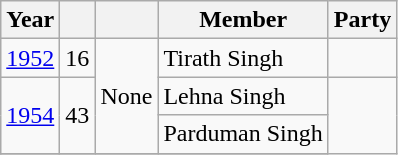<table class="wikitable sortable">
<tr>
<th>Year</th>
<th></th>
<th></th>
<th>Member</th>
<th colspan="2">Party</th>
</tr>
<tr>
<td><a href='#'>1952</a></td>
<td>16</td>
<td rowspan="3">None</td>
<td>Tirath Singh</td>
<td></td>
</tr>
<tr>
<td rowspan="2"><a href='#'>1954</a></td>
<td rowspan="2">43</td>
<td>Lehna Singh</td>
</tr>
<tr>
<td>Parduman Singh</td>
</tr>
<tr>
</tr>
</table>
